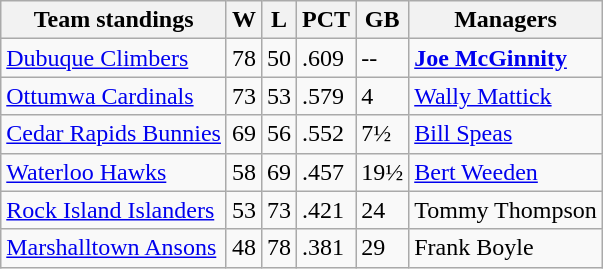<table class="wikitable">
<tr>
<th>Team standings</th>
<th>W</th>
<th>L</th>
<th>PCT</th>
<th>GB</th>
<th>Managers</th>
</tr>
<tr>
<td><a href='#'>Dubuque Climbers</a></td>
<td>78</td>
<td>50</td>
<td>.609</td>
<td>--</td>
<td><strong><a href='#'>Joe McGinnity</a></strong></td>
</tr>
<tr>
<td><a href='#'>Ottumwa Cardinals</a></td>
<td>73</td>
<td>53</td>
<td>.579</td>
<td>4</td>
<td><a href='#'>Wally Mattick</a></td>
</tr>
<tr>
<td><a href='#'>Cedar Rapids Bunnies</a></td>
<td>69</td>
<td>56</td>
<td>.552</td>
<td>7½</td>
<td><a href='#'>Bill Speas</a></td>
</tr>
<tr>
<td><a href='#'>Waterloo Hawks</a></td>
<td>58</td>
<td>69</td>
<td>.457</td>
<td>19½</td>
<td><a href='#'>Bert Weeden</a></td>
</tr>
<tr>
<td><a href='#'>Rock Island Islanders</a></td>
<td>53</td>
<td>73</td>
<td>.421</td>
<td>24</td>
<td>Tommy Thompson</td>
</tr>
<tr>
<td><a href='#'>Marshalltown Ansons</a></td>
<td>48</td>
<td>78</td>
<td>.381</td>
<td>29</td>
<td>Frank Boyle</td>
</tr>
</table>
